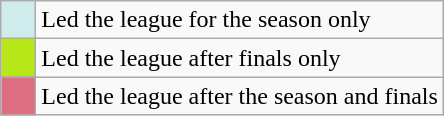<table class="wikitable">
<tr>
<td style="background:#CFECEC; width:1em"></td>
<td>Led the league for the season only</td>
</tr>
<tr>
<td style="background:#b7e718; width:1em"></td>
<td>Led the league after finals only</td>
</tr>
<tr>
<td style="background:#DD6E81; width:1em"></td>
<td>Led the league after the season and finals</td>
</tr>
</table>
